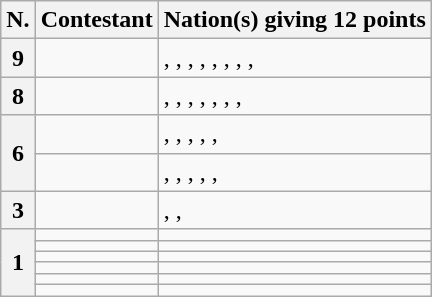<table class="wikitable plainrowheaders">
<tr>
<th scope="col">N.</th>
<th scope="col">Contestant</th>
<th scope="col">Nation(s) giving 12 points</th>
</tr>
<tr>
<th scope="row">9</th>
<td></td>
<td>, , , , , , , , </td>
</tr>
<tr>
<th scope="row">8</th>
<td></td>
<td>, , , , , , , </td>
</tr>
<tr>
<th scope="row" rowspan="2">6</th>
<td></td>
<td>, , , , , </td>
</tr>
<tr>
<td></td>
<td>, , , , , </td>
</tr>
<tr>
<th scope="row">3</th>
<td></td>
<td>, , </td>
</tr>
<tr>
<th scope="row" rowspan="6">1</th>
<td></td>
<td></td>
</tr>
<tr>
<td></td>
<td></td>
</tr>
<tr>
<td></td>
<td></td>
</tr>
<tr>
<td></td>
<td></td>
</tr>
<tr>
<td></td>
<td></td>
</tr>
<tr>
<td></td>
<td></td>
</tr>
</table>
